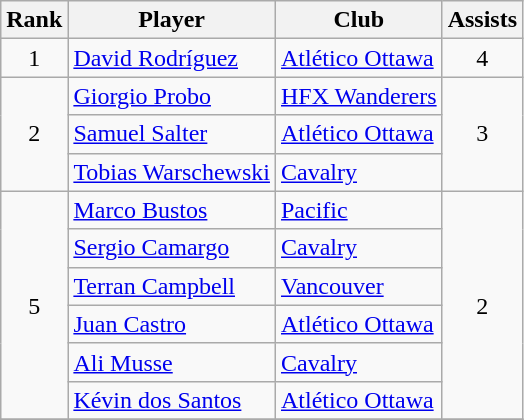<table class="wikitable">
<tr>
<th>Rank</th>
<th>Player</th>
<th>Club</th>
<th>Assists</th>
</tr>
<tr>
<td style="text-align:center" rowspan="1">1</td>
<td> <a href='#'>David Rodríguez</a></td>
<td><a href='#'>Atlético Ottawa</a></td>
<td style="text-align:center" rowspan="1">4</td>
</tr>
<tr>
<td style="text-align:center" rowspan="3">2</td>
<td> <a href='#'>Giorgio Probo</a></td>
<td><a href='#'>HFX Wanderers</a></td>
<td style="text-align:center" rowspan="3">3</td>
</tr>
<tr>
<td> <a href='#'>Samuel Salter</a></td>
<td><a href='#'>Atlético Ottawa</a></td>
</tr>
<tr>
<td> <a href='#'>Tobias Warschewski</a></td>
<td><a href='#'>Cavalry</a></td>
</tr>
<tr>
<td style="text-align:center" rowspan="6">5</td>
<td> <a href='#'>Marco Bustos</a></td>
<td><a href='#'>Pacific</a></td>
<td style="text-align:center" rowspan="6">2</td>
</tr>
<tr>
<td> <a href='#'>Sergio Camargo</a></td>
<td><a href='#'>Cavalry</a></td>
</tr>
<tr>
<td> <a href='#'>Terran Campbell</a></td>
<td><a href='#'>Vancouver</a></td>
</tr>
<tr>
<td> <a href='#'>Juan Castro</a></td>
<td><a href='#'>Atlético Ottawa</a></td>
</tr>
<tr>
<td> <a href='#'>Ali Musse</a></td>
<td><a href='#'>Cavalry</a></td>
</tr>
<tr>
<td> <a href='#'>Kévin dos Santos</a></td>
<td><a href='#'>Atlético Ottawa</a></td>
</tr>
<tr>
</tr>
</table>
